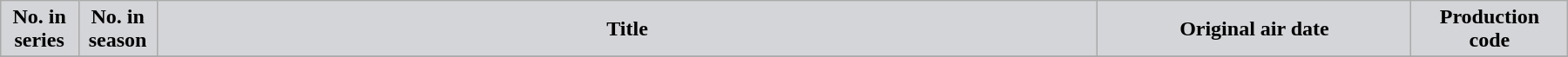<table class="wikitable plainrowheaders" width="95%" style="margin:auto;">
<tr>
<th width="5%" style="background-color: #d4d5d8; color:#000000;">No. in<br>series</th>
<th width="5%" style="background-color: #d4d5d8; color:#000000;">No. in<br>season</th>
<th style="background-color: #d4d5d8; color:#000000;">Title</th>
<th width="20%" style="background-color: #d4d5d8; color:#000000;">Original air date</th>
<th width="10%" style="background-color: #d4d5d8; color:#000000;">Production<br>code</th>
</tr>
<tr }>
</tr>
</table>
